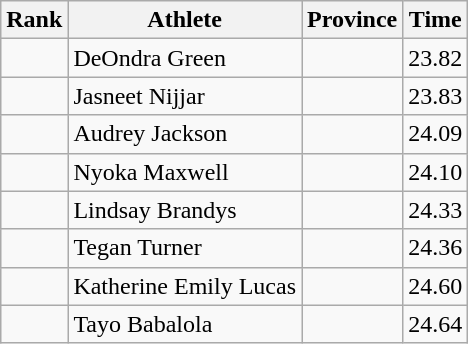<table class="wikitable sortable" style="text-align:center">
<tr>
<th>Rank</th>
<th>Athlete</th>
<th>Province</th>
<th>Time</th>
</tr>
<tr>
<td></td>
<td align=left>DeOndra Green</td>
<td align="left"></td>
<td>23.82</td>
</tr>
<tr>
<td></td>
<td align=left>Jasneet Nijjar</td>
<td align="left"></td>
<td>23.83</td>
</tr>
<tr>
<td></td>
<td align=left>Audrey Jackson</td>
<td align="left"></td>
<td>24.09</td>
</tr>
<tr>
<td></td>
<td align=left>Nyoka Maxwell</td>
<td align="left"></td>
<td>24.10</td>
</tr>
<tr>
<td></td>
<td align=left>Lindsay Brandys</td>
<td align="left"></td>
<td>24.33</td>
</tr>
<tr>
<td></td>
<td align=left>Tegan Turner</td>
<td align="left"></td>
<td>24.36</td>
</tr>
<tr>
<td></td>
<td align=left>Katherine Emily Lucas</td>
<td align="left"></td>
<td>24.60</td>
</tr>
<tr>
<td></td>
<td align=left>Tayo Babalola</td>
<td align="left"></td>
<td>24.64</td>
</tr>
</table>
